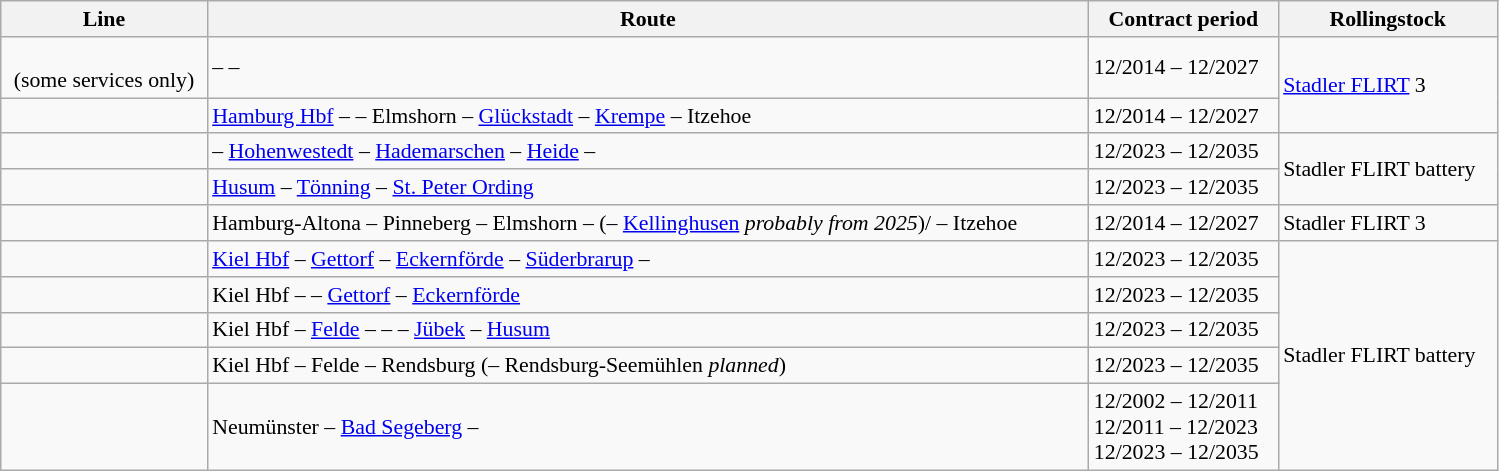<table class="wikitable" style="font-size:91%; width:79%;">
<tr>
<th>Line</th>
<th>Route</th>
<th>Contract period</th>
<th>Rollingstock</th>
</tr>
<tr>
<td align="center"><br>(some services only)</td>
<td> –  – </td>
<td>12/2014 – 12/2027</td>
<td rowspan="2"><a href='#'>Stadler FLIRT</a> 3</td>
</tr>
<tr>
<td align="center"></td>
<td><a href='#'>Hamburg Hbf</a> –  – Elmshorn – <a href='#'>Glückstadt</a> – <a href='#'>Krempe</a> – Itzehoe</td>
<td>12/2014 – 12/2027</td>
</tr>
<tr>
<td align="center"></td>
<td>– <a href='#'>Hohenwestedt</a> – <a href='#'>Hademarschen</a> – <a href='#'>Heide</a> – </td>
<td>12/2023 – 12/2035</td>
<td rowspan="2">Stadler FLIRT battery</td>
</tr>
<tr>
<td align="center"></td>
<td><a href='#'>Husum</a> – <a href='#'>Tönning</a> – <a href='#'>St. Peter Ording</a></td>
<td>12/2023 – 12/2035</td>
</tr>
<tr>
<td align="center"></td>
<td>Hamburg-Altona – Pinneberg – Elmshorn –  (– <a href='#'>Kellinghusen</a> <em>probably from 2025</em>)/ – Itzehoe</td>
<td>12/2014 – 12/2027</td>
<td>Stadler FLIRT 3</td>
</tr>
<tr>
<td align="center"><br></td>
<td><a href='#'>Kiel Hbf</a> – <a href='#'>Gettorf</a> – <a href='#'>Eckernförde</a> – <a href='#'>Süderbrarup</a> – </td>
<td>12/2023 – 12/2035</td>
<td rowspan="5">Stadler FLIRT battery</td>
</tr>
<tr>
<td align="center"></td>
<td>Kiel Hbf –  – <a href='#'>Gettorf</a> – <a href='#'>Eckernförde</a></td>
<td>12/2023 – 12/2035</td>
</tr>
<tr>
<td align="center"></td>
<td>Kiel Hbf – <a href='#'>Felde</a> –  –  – <a href='#'>Jübek</a> – <a href='#'>Husum</a></td>
<td>12/2023 – 12/2035</td>
</tr>
<tr>
<td align="center"></td>
<td>Kiel Hbf – Felde – Rendsburg (– Rendsburg-Seemühlen <em>planned</em>)</td>
<td>12/2023 – 12/2035</td>
</tr>
<tr>
<td align="center"></td>
<td>Neumünster – <a href='#'>Bad Segeberg</a> – </td>
<td>12/2002 – 12/2011<br>12/2011 – 12/2023<br>12/2023 – 12/2035</td>
</tr>
</table>
